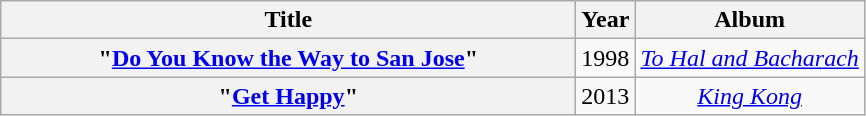<table class="wikitable plainrowheaders" style="text-align:center;" border="1">
<tr>
<th scope="col" style="width:23.5em;">Title</th>
<th scope="col">Year</th>
<th scope="col">Album</th>
</tr>
<tr>
<th scope="row">"<a href='#'>Do You Know the Way to San Jose</a>"</th>
<td>1998</td>
<td><em><a href='#'>To Hal and Bacharach</a></em></td>
</tr>
<tr>
<th scope="row">"<a href='#'>Get Happy</a>"</th>
<td>2013</td>
<td><em><a href='#'>King Kong</a></em></td>
</tr>
</table>
